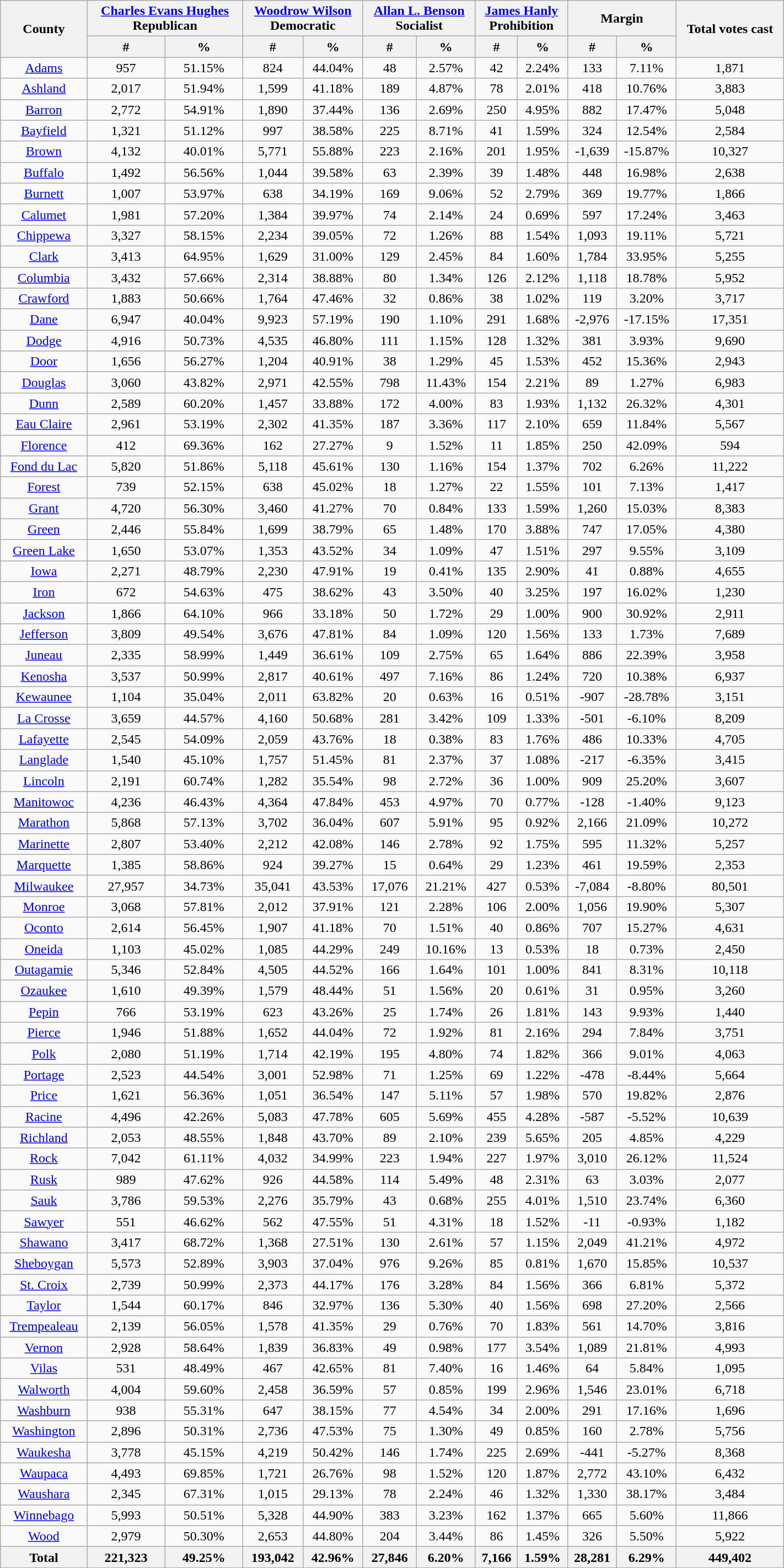<table width="75%" class="wikitable sortable" style="text-align:center">
<tr>
<th rowspan="2" style="text-align:center;">County</th>
<th colspan="2" style="text-align:center;"><a href='#'>Charles Evans Hughes</a><br>Republican</th>
<th colspan="2" style="text-align:center;"><a href='#'>Woodrow Wilson</a><br>Democratic</th>
<th colspan="2" style="text-align:center;"><a href='#'>Allan L. Benson</a><br>Socialist</th>
<th colspan="2" style="text-align:center;"><a href='#'>James Hanly</a><br>Prohibition</th>
<th colspan="2" style="text-align:center;">Margin</th>
<th rowspan="2" style="text-align:center;">Total votes cast</th>
</tr>
<tr>
<th style="text-align:center;" data-sort-type="number">#</th>
<th style="text-align:center;" data-sort-type="number">%</th>
<th style="text-align:center;" data-sort-type="number">#</th>
<th style="text-align:center;" data-sort-type="number">%</th>
<th style="text-align:center;" data-sort-type="number">#</th>
<th style="text-align:center;" data-sort-type="number">%</th>
<th style="text-align:center;" data-sort-type="number">#</th>
<th style="text-align:center;" data-sort-type="number">%</th>
<th style="text-align:center;" data-sort-type="number">#</th>
<th style="text-align:center;" data-sort-type="number">%</th>
</tr>
<tr style="text-align:center;">
<td><a href='#'>Adams</a></td>
<td>957</td>
<td>51.15%</td>
<td>824</td>
<td>44.04%</td>
<td>48</td>
<td>2.57%</td>
<td>42</td>
<td>2.24%</td>
<td>133</td>
<td>7.11%</td>
<td>1,871</td>
</tr>
<tr style="text-align:center;">
<td><a href='#'>Ashland</a></td>
<td>2,017</td>
<td>51.94%</td>
<td>1,599</td>
<td>41.18%</td>
<td>189</td>
<td>4.87%</td>
<td>78</td>
<td>2.01%</td>
<td>418</td>
<td>10.76%</td>
<td>3,883</td>
</tr>
<tr style="text-align:center;">
<td><a href='#'>Barron</a></td>
<td>2,772</td>
<td>54.91%</td>
<td>1,890</td>
<td>37.44%</td>
<td>136</td>
<td>2.69%</td>
<td>250</td>
<td>4.95%</td>
<td>882</td>
<td>17.47%</td>
<td>5,048</td>
</tr>
<tr style="text-align:center;">
<td><a href='#'>Bayfield</a></td>
<td>1,321</td>
<td>51.12%</td>
<td>997</td>
<td>38.58%</td>
<td>225</td>
<td>8.71%</td>
<td>41</td>
<td>1.59%</td>
<td>324</td>
<td>12.54%</td>
<td>2,584</td>
</tr>
<tr style="text-align:center;">
<td><a href='#'>Brown</a></td>
<td>4,132</td>
<td>40.01%</td>
<td>5,771</td>
<td>55.88%</td>
<td>223</td>
<td>2.16%</td>
<td>201</td>
<td>1.95%</td>
<td>-1,639</td>
<td>-15.87%</td>
<td>10,327</td>
</tr>
<tr style="text-align:center;">
<td><a href='#'>Buffalo</a></td>
<td>1,492</td>
<td>56.56%</td>
<td>1,044</td>
<td>39.58%</td>
<td>63</td>
<td>2.39%</td>
<td>39</td>
<td>1.48%</td>
<td>448</td>
<td>16.98%</td>
<td>2,638</td>
</tr>
<tr style="text-align:center;">
<td><a href='#'>Burnett</a></td>
<td>1,007</td>
<td>53.97%</td>
<td>638</td>
<td>34.19%</td>
<td>169</td>
<td>9.06%</td>
<td>52</td>
<td>2.79%</td>
<td>369</td>
<td>19.77%</td>
<td>1,866</td>
</tr>
<tr style="text-align:center;">
<td><a href='#'>Calumet</a></td>
<td>1,981</td>
<td>57.20%</td>
<td>1,384</td>
<td>39.97%</td>
<td>74</td>
<td>2.14%</td>
<td>24</td>
<td>0.69%</td>
<td>597</td>
<td>17.24%</td>
<td>3,463</td>
</tr>
<tr style="text-align:center;">
<td><a href='#'>Chippewa</a></td>
<td>3,327</td>
<td>58.15%</td>
<td>2,234</td>
<td>39.05%</td>
<td>72</td>
<td>1.26%</td>
<td>88</td>
<td>1.54%</td>
<td>1,093</td>
<td>19.11%</td>
<td>5,721</td>
</tr>
<tr style="text-align:center;">
<td><a href='#'>Clark</a></td>
<td>3,413</td>
<td>64.95%</td>
<td>1,629</td>
<td>31.00%</td>
<td>129</td>
<td>2.45%</td>
<td>84</td>
<td>1.60%</td>
<td>1,784</td>
<td>33.95%</td>
<td>5,255</td>
</tr>
<tr style="text-align:center;">
<td><a href='#'>Columbia</a></td>
<td>3,432</td>
<td>57.66%</td>
<td>2,314</td>
<td>38.88%</td>
<td>80</td>
<td>1.34%</td>
<td>126</td>
<td>2.12%</td>
<td>1,118</td>
<td>18.78%</td>
<td>5,952</td>
</tr>
<tr style="text-align:center;">
<td><a href='#'>Crawford</a></td>
<td>1,883</td>
<td>50.66%</td>
<td>1,764</td>
<td>47.46%</td>
<td>32</td>
<td>0.86%</td>
<td>38</td>
<td>1.02%</td>
<td>119</td>
<td>3.20%</td>
<td>3,717</td>
</tr>
<tr style="text-align:center;">
<td><a href='#'>Dane</a></td>
<td>6,947</td>
<td>40.04%</td>
<td>9,923</td>
<td>57.19%</td>
<td>190</td>
<td>1.10%</td>
<td>291</td>
<td>1.68%</td>
<td>-2,976</td>
<td>-17.15%</td>
<td>17,351</td>
</tr>
<tr style="text-align:center;">
<td><a href='#'>Dodge</a></td>
<td>4,916</td>
<td>50.73%</td>
<td>4,535</td>
<td>46.80%</td>
<td>111</td>
<td>1.15%</td>
<td>128</td>
<td>1.32%</td>
<td>381</td>
<td>3.93%</td>
<td>9,690</td>
</tr>
<tr style="text-align:center;">
<td><a href='#'>Door</a></td>
<td>1,656</td>
<td>56.27%</td>
<td>1,204</td>
<td>40.91%</td>
<td>38</td>
<td>1.29%</td>
<td>45</td>
<td>1.53%</td>
<td>452</td>
<td>15.36%</td>
<td>2,943</td>
</tr>
<tr style="text-align:center;">
<td><a href='#'>Douglas</a></td>
<td>3,060</td>
<td>43.82%</td>
<td>2,971</td>
<td>42.55%</td>
<td>798</td>
<td>11.43%</td>
<td>154</td>
<td>2.21%</td>
<td>89</td>
<td>1.27%</td>
<td>6,983</td>
</tr>
<tr style="text-align:center;">
<td><a href='#'>Dunn</a></td>
<td>2,589</td>
<td>60.20%</td>
<td>1,457</td>
<td>33.88%</td>
<td>172</td>
<td>4.00%</td>
<td>83</td>
<td>1.93%</td>
<td>1,132</td>
<td>26.32%</td>
<td>4,301</td>
</tr>
<tr style="text-align:center;">
<td><a href='#'>Eau Claire</a></td>
<td>2,961</td>
<td>53.19%</td>
<td>2,302</td>
<td>41.35%</td>
<td>187</td>
<td>3.36%</td>
<td>117</td>
<td>2.10%</td>
<td>659</td>
<td>11.84%</td>
<td>5,567</td>
</tr>
<tr style="text-align:center;">
<td><a href='#'>Florence</a></td>
<td>412</td>
<td>69.36%</td>
<td>162</td>
<td>27.27%</td>
<td>9</td>
<td>1.52%</td>
<td>11</td>
<td>1.85%</td>
<td>250</td>
<td>42.09%</td>
<td>594</td>
</tr>
<tr style="text-align:center;">
<td><a href='#'>Fond du Lac</a></td>
<td>5,820</td>
<td>51.86%</td>
<td>5,118</td>
<td>45.61%</td>
<td>130</td>
<td>1.16%</td>
<td>154</td>
<td>1.37%</td>
<td>702</td>
<td>6.26%</td>
<td>11,222</td>
</tr>
<tr style="text-align:center;">
<td><a href='#'>Forest</a></td>
<td>739</td>
<td>52.15%</td>
<td>638</td>
<td>45.02%</td>
<td>18</td>
<td>1.27%</td>
<td>22</td>
<td>1.55%</td>
<td>101</td>
<td>7.13%</td>
<td>1,417</td>
</tr>
<tr style="text-align:center;">
<td><a href='#'>Grant</a></td>
<td>4,720</td>
<td>56.30%</td>
<td>3,460</td>
<td>41.27%</td>
<td>70</td>
<td>0.84%</td>
<td>133</td>
<td>1.59%</td>
<td>1,260</td>
<td>15.03%</td>
<td>8,383</td>
</tr>
<tr style="text-align:center;">
<td><a href='#'>Green</a></td>
<td>2,446</td>
<td>55.84%</td>
<td>1,699</td>
<td>38.79%</td>
<td>65</td>
<td>1.48%</td>
<td>170</td>
<td>3.88%</td>
<td>747</td>
<td>17.05%</td>
<td>4,380</td>
</tr>
<tr style="text-align:center;">
<td><a href='#'>Green Lake</a></td>
<td>1,650</td>
<td>53.07%</td>
<td>1,353</td>
<td>43.52%</td>
<td>34</td>
<td>1.09%</td>
<td>47</td>
<td>1.51%</td>
<td>297</td>
<td>9.55%</td>
<td>3,109</td>
</tr>
<tr style="text-align:center;">
<td><a href='#'>Iowa</a></td>
<td>2,271</td>
<td>48.79%</td>
<td>2,230</td>
<td>47.91%</td>
<td>19</td>
<td>0.41%</td>
<td>135</td>
<td>2.90%</td>
<td>41</td>
<td>0.88%</td>
<td>4,655</td>
</tr>
<tr style="text-align:center;">
<td><a href='#'>Iron</a></td>
<td>672</td>
<td>54.63%</td>
<td>475</td>
<td>38.62%</td>
<td>43</td>
<td>3.50%</td>
<td>40</td>
<td>3.25%</td>
<td>197</td>
<td>16.02%</td>
<td>1,230</td>
</tr>
<tr style="text-align:center;">
<td><a href='#'>Jackson</a></td>
<td>1,866</td>
<td>64.10%</td>
<td>966</td>
<td>33.18%</td>
<td>50</td>
<td>1.72%</td>
<td>29</td>
<td>1.00%</td>
<td>900</td>
<td>30.92%</td>
<td>2,911</td>
</tr>
<tr style="text-align:center;">
<td><a href='#'>Jefferson</a></td>
<td>3,809</td>
<td>49.54%</td>
<td>3,676</td>
<td>47.81%</td>
<td>84</td>
<td>1.09%</td>
<td>120</td>
<td>1.56%</td>
<td>133</td>
<td>1.73%</td>
<td>7,689</td>
</tr>
<tr style="text-align:center;">
<td><a href='#'>Juneau</a></td>
<td>2,335</td>
<td>58.99%</td>
<td>1,449</td>
<td>36.61%</td>
<td>109</td>
<td>2.75%</td>
<td>65</td>
<td>1.64%</td>
<td>886</td>
<td>22.39%</td>
<td>3,958</td>
</tr>
<tr style="text-align:center;">
<td><a href='#'>Kenosha</a></td>
<td>3,537</td>
<td>50.99%</td>
<td>2,817</td>
<td>40.61%</td>
<td>497</td>
<td>7.16%</td>
<td>86</td>
<td>1.24%</td>
<td>720</td>
<td>10.38%</td>
<td>6,937</td>
</tr>
<tr style="text-align:center;">
<td><a href='#'>Kewaunee</a></td>
<td>1,104</td>
<td>35.04%</td>
<td>2,011</td>
<td>63.82%</td>
<td>20</td>
<td>0.63%</td>
<td>16</td>
<td>0.51%</td>
<td>-907</td>
<td>-28.78%</td>
<td>3,151</td>
</tr>
<tr style="text-align:center;">
<td><a href='#'>La Crosse</a></td>
<td>3,659</td>
<td>44.57%</td>
<td>4,160</td>
<td>50.68%</td>
<td>281</td>
<td>3.42%</td>
<td>109</td>
<td>1.33%</td>
<td>-501</td>
<td>-6.10%</td>
<td>8,209</td>
</tr>
<tr style="text-align:center;">
<td><a href='#'>Lafayette</a></td>
<td>2,545</td>
<td>54.09%</td>
<td>2,059</td>
<td>43.76%</td>
<td>18</td>
<td>0.38%</td>
<td>83</td>
<td>1.76%</td>
<td>486</td>
<td>10.33%</td>
<td>4,705</td>
</tr>
<tr style="text-align:center;">
<td><a href='#'>Langlade</a></td>
<td>1,540</td>
<td>45.10%</td>
<td>1,757</td>
<td>51.45%</td>
<td>81</td>
<td>2.37%</td>
<td>37</td>
<td>1.08%</td>
<td>-217</td>
<td>-6.35%</td>
<td>3,415</td>
</tr>
<tr style="text-align:center;">
<td><a href='#'>Lincoln</a></td>
<td>2,191</td>
<td>60.74%</td>
<td>1,282</td>
<td>35.54%</td>
<td>98</td>
<td>2.72%</td>
<td>36</td>
<td>1.00%</td>
<td>909</td>
<td>25.20%</td>
<td>3,607</td>
</tr>
<tr style="text-align:center;">
<td><a href='#'>Manitowoc</a></td>
<td>4,236</td>
<td>46.43%</td>
<td>4,364</td>
<td>47.84%</td>
<td>453</td>
<td>4.97%</td>
<td>70</td>
<td>0.77%</td>
<td>-128</td>
<td>-1.40%</td>
<td>9,123</td>
</tr>
<tr style="text-align:center;">
<td><a href='#'>Marathon</a></td>
<td>5,868</td>
<td>57.13%</td>
<td>3,702</td>
<td>36.04%</td>
<td>607</td>
<td>5.91%</td>
<td>95</td>
<td>0.92%</td>
<td>2,166</td>
<td>21.09%</td>
<td>10,272</td>
</tr>
<tr style="text-align:center;">
<td><a href='#'>Marinette</a></td>
<td>2,807</td>
<td>53.40%</td>
<td>2,212</td>
<td>42.08%</td>
<td>146</td>
<td>2.78%</td>
<td>92</td>
<td>1.75%</td>
<td>595</td>
<td>11.32%</td>
<td>5,257</td>
</tr>
<tr style="text-align:center;">
<td><a href='#'>Marquette</a></td>
<td>1,385</td>
<td>58.86%</td>
<td>924</td>
<td>39.27%</td>
<td>15</td>
<td>0.64%</td>
<td>29</td>
<td>1.23%</td>
<td>461</td>
<td>19.59%</td>
<td>2,353</td>
</tr>
<tr style="text-align:center;">
<td><a href='#'>Milwaukee</a></td>
<td>27,957</td>
<td>34.73%</td>
<td>35,041</td>
<td>43.53%</td>
<td>17,076</td>
<td>21.21%</td>
<td>427</td>
<td>0.53%</td>
<td>-7,084</td>
<td>-8.80%</td>
<td>80,501</td>
</tr>
<tr style="text-align:center;">
<td><a href='#'>Monroe</a></td>
<td>3,068</td>
<td>57.81%</td>
<td>2,012</td>
<td>37.91%</td>
<td>121</td>
<td>2.28%</td>
<td>106</td>
<td>2.00%</td>
<td>1,056</td>
<td>19.90%</td>
<td>5,307</td>
</tr>
<tr style="text-align:center;">
<td><a href='#'>Oconto</a></td>
<td>2,614</td>
<td>56.45%</td>
<td>1,907</td>
<td>41.18%</td>
<td>70</td>
<td>1.51%</td>
<td>40</td>
<td>0.86%</td>
<td>707</td>
<td>15.27%</td>
<td>4,631</td>
</tr>
<tr style="text-align:center;">
<td><a href='#'>Oneida</a></td>
<td>1,103</td>
<td>45.02%</td>
<td>1,085</td>
<td>44.29%</td>
<td>249</td>
<td>10.16%</td>
<td>13</td>
<td>0.53%</td>
<td>18</td>
<td>0.73%</td>
<td>2,450</td>
</tr>
<tr style="text-align:center;">
<td><a href='#'>Outagamie</a></td>
<td>5,346</td>
<td>52.84%</td>
<td>4,505</td>
<td>44.52%</td>
<td>166</td>
<td>1.64%</td>
<td>101</td>
<td>1.00%</td>
<td>841</td>
<td>8.31%</td>
<td>10,118</td>
</tr>
<tr style="text-align:center;">
<td><a href='#'>Ozaukee</a></td>
<td>1,610</td>
<td>49.39%</td>
<td>1,579</td>
<td>48.44%</td>
<td>51</td>
<td>1.56%</td>
<td>20</td>
<td>0.61%</td>
<td>31</td>
<td>0.95%</td>
<td>3,260</td>
</tr>
<tr style="text-align:center;">
<td><a href='#'>Pepin</a></td>
<td>766</td>
<td>53.19%</td>
<td>623</td>
<td>43.26%</td>
<td>25</td>
<td>1.74%</td>
<td>26</td>
<td>1.81%</td>
<td>143</td>
<td>9.93%</td>
<td>1,440</td>
</tr>
<tr style="text-align:center;">
<td><a href='#'>Pierce</a></td>
<td>1,946</td>
<td>51.88%</td>
<td>1,652</td>
<td>44.04%</td>
<td>72</td>
<td>1.92%</td>
<td>81</td>
<td>2.16%</td>
<td>294</td>
<td>7.84%</td>
<td>3,751</td>
</tr>
<tr style="text-align:center;">
<td><a href='#'>Polk</a></td>
<td>2,080</td>
<td>51.19%</td>
<td>1,714</td>
<td>42.19%</td>
<td>195</td>
<td>4.80%</td>
<td>74</td>
<td>1.82%</td>
<td>366</td>
<td>9.01%</td>
<td>4,063</td>
</tr>
<tr style="text-align:center;">
<td><a href='#'>Portage</a></td>
<td>2,523</td>
<td>44.54%</td>
<td>3,001</td>
<td>52.98%</td>
<td>71</td>
<td>1.25%</td>
<td>69</td>
<td>1.22%</td>
<td>-478</td>
<td>-8.44%</td>
<td>5,664</td>
</tr>
<tr style="text-align:center;">
<td><a href='#'>Price</a></td>
<td>1,621</td>
<td>56.36%</td>
<td>1,051</td>
<td>36.54%</td>
<td>147</td>
<td>5.11%</td>
<td>57</td>
<td>1.98%</td>
<td>570</td>
<td>19.82%</td>
<td>2,876</td>
</tr>
<tr style="text-align:center;">
<td><a href='#'>Racine</a></td>
<td>4,496</td>
<td>42.26%</td>
<td>5,083</td>
<td>47.78%</td>
<td>605</td>
<td>5.69%</td>
<td>455</td>
<td>4.28%</td>
<td>-587</td>
<td>-5.52%</td>
<td>10,639</td>
</tr>
<tr style="text-align:center;">
<td><a href='#'>Richland</a></td>
<td>2,053</td>
<td>48.55%</td>
<td>1,848</td>
<td>43.70%</td>
<td>89</td>
<td>2.10%</td>
<td>239</td>
<td>5.65%</td>
<td>205</td>
<td>4.85%</td>
<td>4,229</td>
</tr>
<tr style="text-align:center;">
<td><a href='#'>Rock</a></td>
<td>7,042</td>
<td>61.11%</td>
<td>4,032</td>
<td>34.99%</td>
<td>223</td>
<td>1.94%</td>
<td>227</td>
<td>1.97%</td>
<td>3,010</td>
<td>26.12%</td>
<td>11,524</td>
</tr>
<tr style="text-align:center;">
<td><a href='#'>Rusk</a></td>
<td>989</td>
<td>47.62%</td>
<td>926</td>
<td>44.58%</td>
<td>114</td>
<td>5.49%</td>
<td>48</td>
<td>2.31%</td>
<td>63</td>
<td>3.03%</td>
<td>2,077</td>
</tr>
<tr style="text-align:center;">
<td><a href='#'>Sauk</a></td>
<td>3,786</td>
<td>59.53%</td>
<td>2,276</td>
<td>35.79%</td>
<td>43</td>
<td>0.68%</td>
<td>255</td>
<td>4.01%</td>
<td>1,510</td>
<td>23.74%</td>
<td>6,360</td>
</tr>
<tr style="text-align:center;">
<td><a href='#'>Sawyer</a></td>
<td>551</td>
<td>46.62%</td>
<td>562</td>
<td>47.55%</td>
<td>51</td>
<td>4.31%</td>
<td>18</td>
<td>1.52%</td>
<td>-11</td>
<td>-0.93%</td>
<td>1,182</td>
</tr>
<tr style="text-align:center;">
<td><a href='#'>Shawano</a></td>
<td>3,417</td>
<td>68.72%</td>
<td>1,368</td>
<td>27.51%</td>
<td>130</td>
<td>2.61%</td>
<td>57</td>
<td>1.15%</td>
<td>2,049</td>
<td>41.21%</td>
<td>4,972</td>
</tr>
<tr style="text-align:center;">
<td><a href='#'>Sheboygan</a></td>
<td>5,573</td>
<td>52.89%</td>
<td>3,903</td>
<td>37.04%</td>
<td>976</td>
<td>9.26%</td>
<td>85</td>
<td>0.81%</td>
<td>1,670</td>
<td>15.85%</td>
<td>10,537</td>
</tr>
<tr style="text-align:center;">
<td><a href='#'>St. Croix</a></td>
<td>2,739</td>
<td>50.99%</td>
<td>2,373</td>
<td>44.17%</td>
<td>176</td>
<td>3.28%</td>
<td>84</td>
<td>1.56%</td>
<td>366</td>
<td>6.81%</td>
<td>5,372</td>
</tr>
<tr style="text-align:center;">
<td><a href='#'>Taylor</a></td>
<td>1,544</td>
<td>60.17%</td>
<td>846</td>
<td>32.97%</td>
<td>136</td>
<td>5.30%</td>
<td>40</td>
<td>1.56%</td>
<td>698</td>
<td>27.20%</td>
<td>2,566</td>
</tr>
<tr style="text-align:center;">
<td><a href='#'>Trempealeau</a></td>
<td>2,139</td>
<td>56.05%</td>
<td>1,578</td>
<td>41.35%</td>
<td>29</td>
<td>0.76%</td>
<td>70</td>
<td>1.83%</td>
<td>561</td>
<td>14.70%</td>
<td>3,816</td>
</tr>
<tr style="text-align:center;">
<td><a href='#'>Vernon</a></td>
<td>2,928</td>
<td>58.64%</td>
<td>1,839</td>
<td>36.83%</td>
<td>49</td>
<td>0.98%</td>
<td>177</td>
<td>3.54%</td>
<td>1,089</td>
<td>21.81%</td>
<td>4,993</td>
</tr>
<tr style="text-align:center;">
<td><a href='#'>Vilas</a></td>
<td>531</td>
<td>48.49%</td>
<td>467</td>
<td>42.65%</td>
<td>81</td>
<td>7.40%</td>
<td>16</td>
<td>1.46%</td>
<td>64</td>
<td>5.84%</td>
<td>1,095</td>
</tr>
<tr style="text-align:center;">
<td><a href='#'>Walworth</a></td>
<td>4,004</td>
<td>59.60%</td>
<td>2,458</td>
<td>36.59%</td>
<td>57</td>
<td>0.85%</td>
<td>199</td>
<td>2.96%</td>
<td>1,546</td>
<td>23.01%</td>
<td>6,718</td>
</tr>
<tr style="text-align:center;">
<td><a href='#'>Washburn</a></td>
<td>938</td>
<td>55.31%</td>
<td>647</td>
<td>38.15%</td>
<td>77</td>
<td>4.54%</td>
<td>34</td>
<td>2.00%</td>
<td>291</td>
<td>17.16%</td>
<td>1,696</td>
</tr>
<tr style="text-align:center;">
<td><a href='#'>Washington</a></td>
<td>2,896</td>
<td>50.31%</td>
<td>2,736</td>
<td>47.53%</td>
<td>75</td>
<td>1.30%</td>
<td>49</td>
<td>0.85%</td>
<td>160</td>
<td>2.78%</td>
<td>5,756</td>
</tr>
<tr style="text-align:center;">
<td><a href='#'>Waukesha</a></td>
<td>3,778</td>
<td>45.15%</td>
<td>4,219</td>
<td>50.42%</td>
<td>146</td>
<td>1.74%</td>
<td>225</td>
<td>2.69%</td>
<td>-441</td>
<td>-5.27%</td>
<td>8,368</td>
</tr>
<tr style="text-align:center;">
<td><a href='#'>Waupaca</a></td>
<td>4,493</td>
<td>69.85%</td>
<td>1,721</td>
<td>26.76%</td>
<td>98</td>
<td>1.52%</td>
<td>120</td>
<td>1.87%</td>
<td>2,772</td>
<td>43.10%</td>
<td>6,432</td>
</tr>
<tr style="text-align:center;">
<td><a href='#'>Waushara</a></td>
<td>2,345</td>
<td>67.31%</td>
<td>1,015</td>
<td>29.13%</td>
<td>78</td>
<td>2.24%</td>
<td>46</td>
<td>1.32%</td>
<td>1,330</td>
<td>38.17%</td>
<td>3,484</td>
</tr>
<tr style="text-align:center;">
<td><a href='#'>Winnebago</a></td>
<td>5,993</td>
<td>50.51%</td>
<td>5,328</td>
<td>44.90%</td>
<td>383</td>
<td>3.23%</td>
<td>162</td>
<td>1.37%</td>
<td>665</td>
<td>5.60%</td>
<td>11,866</td>
</tr>
<tr style="text-align:center;">
<td><a href='#'>Wood</a></td>
<td>2,979</td>
<td>50.30%</td>
<td>2,653</td>
<td>44.80%</td>
<td>204</td>
<td>3.44%</td>
<td>86</td>
<td>1.45%</td>
<td>326</td>
<td>5.50%</td>
<td>5,922</td>
</tr>
<tr>
<th>Total</th>
<th>221,323</th>
<th>49.25%</th>
<th>193,042</th>
<th>42.96%</th>
<th>27,846</th>
<th>6.20%</th>
<th>7,166</th>
<th>1.59%</th>
<th>28,281</th>
<th>6.29%</th>
<th>449,402</th>
</tr>
</table>
